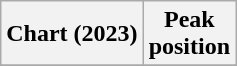<table class="wikitable plainrowheaders" style="text-align:center">
<tr>
<th scope="col">Chart (2023)</th>
<th scope="col">Peak<br>position</th>
</tr>
<tr>
</tr>
</table>
